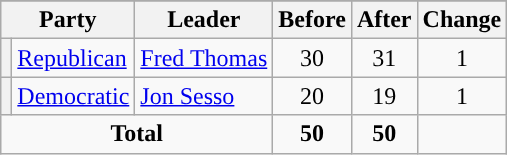<table class="wikitable" style="text-align:center;">
<tr>
</tr>
<tr>
<th colspan=2>Party</th>
<th>Leader</th>
<th>Before</th>
<th>After</th>
<th>Change</th>
</tr>
<tr>
<th style="background-color:"></th>
<td style="text-align:left;"><a href='#'>Republican</a></td>
<td style="text-align:left;"><a href='#'>Fred Thomas</a></td>
<td>30</td>
<td>31</td>
<td> 1</td>
</tr>
<tr>
<th style="background-color:"></th>
<td style="text-align:left;"><a href='#'>Democratic</a></td>
<td style="text-align:left;"><a href='#'>Jon Sesso</a></td>
<td>20</td>
<td>19</td>
<td> 1</td>
</tr>
<tr>
<td colspan=3><strong>Total</strong></td>
<td><strong>50</strong></td>
<td><strong>50</strong></td>
<td></td>
</tr>
</table>
